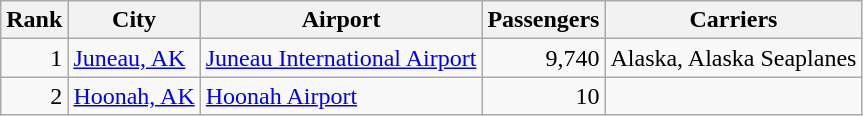<table class="wikitable">
<tr>
<th>Rank</th>
<th>City</th>
<th>Airport</th>
<th>Passengers</th>
<th>Carriers</th>
</tr>
<tr>
<td align=right>1</td>
<td><a href='#'>Juneau, AK</a></td>
<td><a href='#'>Juneau International Airport</a></td>
<td align=right>9,740</td>
<td>Alaska, Alaska Seaplanes</td>
</tr>
<tr>
<td align=right>2</td>
<td><a href='#'>Hoonah, AK</a></td>
<td><a href='#'>Hoonah Airport</a></td>
<td align=right>10</td>
<td></td>
</tr>
</table>
